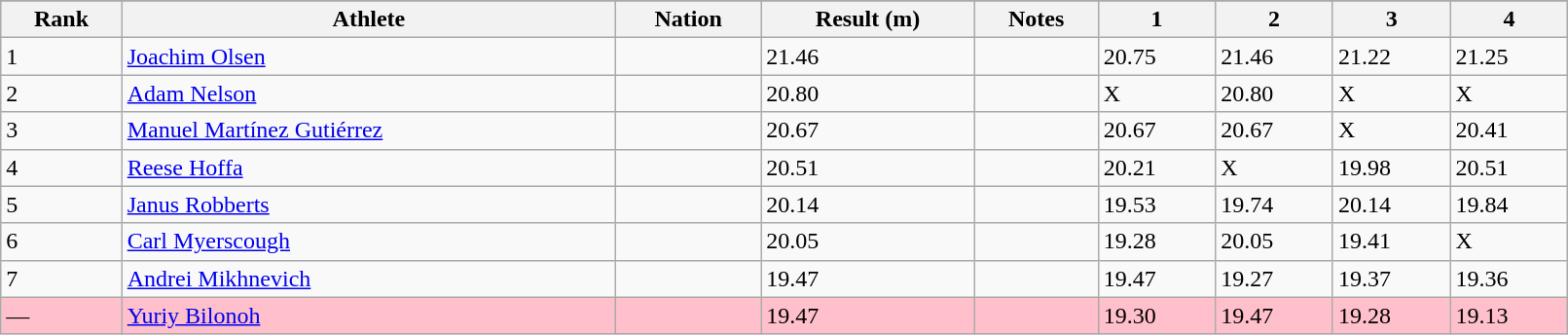<table class="wikitable" width=85%>
<tr>
</tr>
<tr>
<th>Rank</th>
<th>Athlete</th>
<th>Nation</th>
<th>Result (m)</th>
<th>Notes</th>
<th>1</th>
<th>2</th>
<th>3</th>
<th>4</th>
</tr>
<tr>
<td>1</td>
<td><a href='#'>Joachim Olsen</a></td>
<td></td>
<td>21.46</td>
<td></td>
<td>20.75</td>
<td>21.46</td>
<td>21.22</td>
<td>21.25</td>
</tr>
<tr>
<td>2</td>
<td><a href='#'>Adam Nelson</a></td>
<td></td>
<td>20.80</td>
<td></td>
<td>X</td>
<td>20.80</td>
<td>X</td>
<td>X</td>
</tr>
<tr>
<td>3</td>
<td><a href='#'>Manuel Martínez Gutiérrez</a></td>
<td></td>
<td>20.67</td>
<td></td>
<td>20.67</td>
<td>20.67</td>
<td>X</td>
<td>20.41</td>
</tr>
<tr>
<td>4</td>
<td><a href='#'>Reese Hoffa</a></td>
<td></td>
<td>20.51</td>
<td></td>
<td>20.21</td>
<td>X</td>
<td>19.98</td>
<td>20.51</td>
</tr>
<tr>
<td>5</td>
<td><a href='#'>Janus Robberts</a></td>
<td></td>
<td>20.14</td>
<td></td>
<td>19.53</td>
<td>19.74</td>
<td>20.14</td>
<td>19.84</td>
</tr>
<tr>
<td>6</td>
<td><a href='#'>Carl Myerscough</a></td>
<td></td>
<td>20.05</td>
<td></td>
<td>19.28</td>
<td>20.05</td>
<td>19.41</td>
<td>X</td>
</tr>
<tr>
<td>7</td>
<td><a href='#'>Andrei Mikhnevich</a></td>
<td></td>
<td>19.47</td>
<td></td>
<td>19.47</td>
<td>19.27</td>
<td>19.37</td>
<td>19.36</td>
</tr>
<tr bgcolor=pink>
<td>—</td>
<td><a href='#'>Yuriy Bilonoh</a></td>
<td></td>
<td>19.47</td>
<td></td>
<td>19.30</td>
<td>19.47</td>
<td>19.28</td>
<td>19.13</td>
</tr>
</table>
